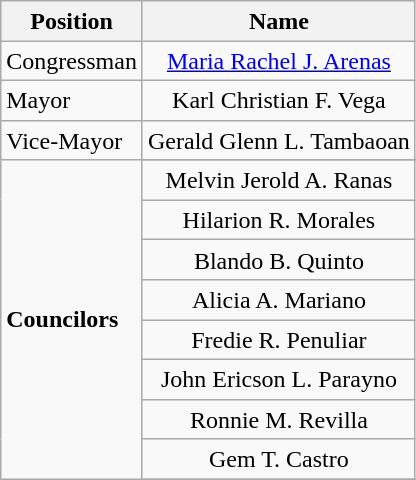<table class="wikitable" style="line-height:1.20em; font-size:100%;">
<tr>
<th>Position</th>
<th>Name</th>
</tr>
<tr>
<td>Congressman</td>
<td style="text-align:center;"><a href='#'>Maria Rachel J. Arenas</a></td>
</tr>
<tr>
<td>Mayor</td>
<td style="text-align:center;">Karl Christian F. Vega</td>
</tr>
<tr>
<td>Vice-Mayor</td>
<td style="text-align:center;">Gerald Glenn L. Tambaoan</td>
</tr>
<tr>
<td rowspan=13><strong>Councilors</strong></td>
</tr>
<tr>
<td style="text-align:center;">Melvin Jerold A. Ranas</td>
</tr>
<tr>
<td style="text-align:center;">Hilarion R. Morales</td>
</tr>
<tr>
<td style="text-align:center;">Blando B. Quinto</td>
</tr>
<tr>
<td style="text-align:center;">Alicia A. Mariano</td>
</tr>
<tr>
<td style="text-align:center;">Fredie R. Penuliar</td>
</tr>
<tr>
<td style="text-align:center;">John Ericson L. Parayno</td>
</tr>
<tr>
<td style="text-align:center;">Ronnie M. Revilla</td>
</tr>
<tr>
<td style="text-align:center;">Gem T. Castro</td>
</tr>
<tr>
</tr>
</table>
